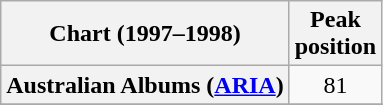<table class="wikitable sortable plainrowheaders">
<tr>
<th scope="col">Chart (1997–1998)</th>
<th scope="col">Peak<br>position</th>
</tr>
<tr>
<th scope="row">Australian Albums (<a href='#'>ARIA</a>)</th>
<td align="center">81</td>
</tr>
<tr>
</tr>
<tr>
</tr>
<tr>
</tr>
<tr>
</tr>
</table>
